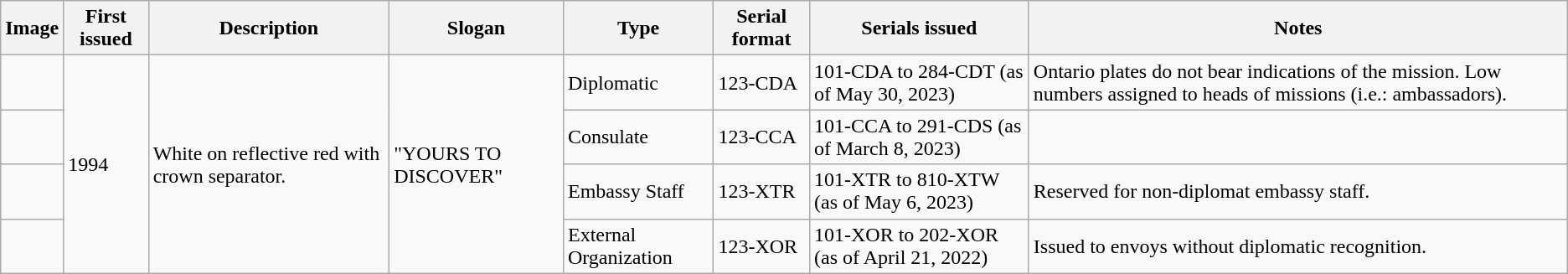<table class="wikitable">
<tr>
<th>Image</th>
<th>First issued</th>
<th>Description</th>
<th>Slogan</th>
<th>Type</th>
<th>Serial format</th>
<th>Serials issued</th>
<th>Notes</th>
</tr>
<tr>
<td><br></td>
<td rowspan="4">1994</td>
<td rowspan="4">White on reflective red with crown separator.</td>
<td rowspan="4">"YOURS TO DISCOVER"</td>
<td>Diplomatic</td>
<td>123-CDA</td>
<td>101-CDA to 284-CDT (as of May 30, 2023)</td>
<td>Ontario plates do not bear indications of the mission. Low numbers assigned to heads of missions (i.e.: ambassadors).</td>
</tr>
<tr>
<td><br></td>
<td>Consulate</td>
<td>123-CCA</td>
<td>101-CCA to 291-CDS (as of March 8, 2023)</td>
<td></td>
</tr>
<tr>
<td><br></td>
<td>Embassy Staff</td>
<td>123-XTR</td>
<td>101-XTR to 810-XTW (as of May 6, 2023)</td>
<td>Reserved for non-diplomat embassy staff.</td>
</tr>
<tr>
<td></td>
<td>External Organization</td>
<td>123-XOR</td>
<td>101-XOR to 202-XOR (as of April 21, 2022)</td>
<td>Issued to envoys without diplomatic recognition.</td>
</tr>
</table>
